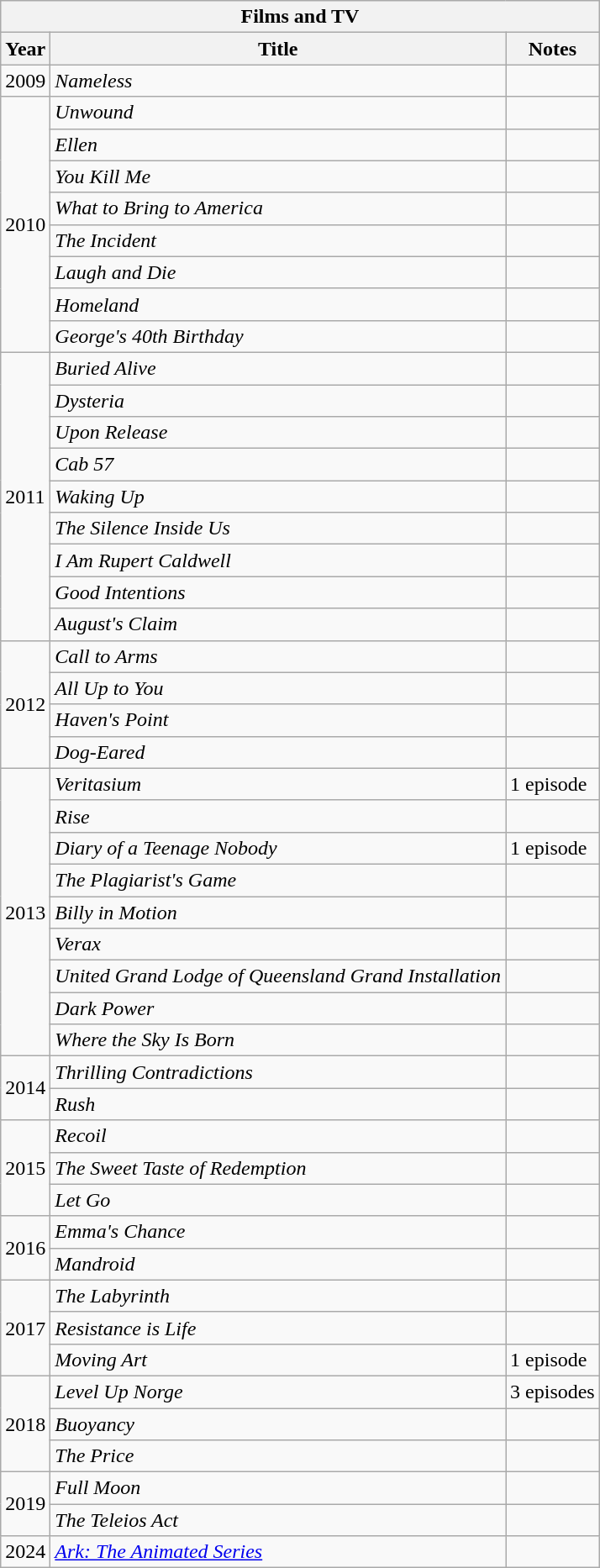<table class="wikitable sortable" width="auto">
<tr>
<th colspan="4">Films and TV</th>
</tr>
<tr>
<th>Year</th>
<th>Title</th>
<th>Notes</th>
</tr>
<tr>
<td>2009</td>
<td><em>Nameless</em></td>
<td></td>
</tr>
<tr>
<td rowspan="8">2010</td>
<td><em>Unwound</em></td>
<td></td>
</tr>
<tr>
<td><em>Ellen</em></td>
<td></td>
</tr>
<tr>
<td><em>You Kill Me</em></td>
<td></td>
</tr>
<tr>
<td><em>What to Bring to America</em></td>
<td></td>
</tr>
<tr>
<td><em>The Incident</em></td>
<td></td>
</tr>
<tr>
<td><em>Laugh and Die</em></td>
<td></td>
</tr>
<tr>
<td><em>Homeland</em></td>
<td></td>
</tr>
<tr>
<td><em>George's 40th Birthday</em></td>
<td></td>
</tr>
<tr>
<td rowspan="9">2011</td>
<td><em>Buried Alive</em></td>
<td></td>
</tr>
<tr>
<td><em>Dysteria</em></td>
<td></td>
</tr>
<tr>
<td><em>Upon Release</em></td>
<td></td>
</tr>
<tr>
<td><em>Cab 57</em></td>
<td></td>
</tr>
<tr>
<td><em>Waking Up</em></td>
<td></td>
</tr>
<tr>
<td><em>The Silence Inside Us</em></td>
<td></td>
</tr>
<tr>
<td><em>I Am Rupert Caldwell</em></td>
<td></td>
</tr>
<tr>
<td><em>Good Intentions</em></td>
<td></td>
</tr>
<tr>
<td><em>August's Claim</em></td>
<td></td>
</tr>
<tr>
<td rowspan="4">2012</td>
<td><em>Call to Arms</em></td>
<td></td>
</tr>
<tr>
<td><em>All Up to You</em></td>
<td></td>
</tr>
<tr>
<td><em>Haven's Point</em></td>
<td></td>
</tr>
<tr>
<td><em>Dog-Eared</em></td>
<td></td>
</tr>
<tr>
<td rowspan="9">2013</td>
<td><em>Veritasium</em></td>
<td>1 episode</td>
</tr>
<tr>
<td><em>Rise</em></td>
<td></td>
</tr>
<tr>
<td><em>Diary of a Teenage Nobody</em></td>
<td>1 episode</td>
</tr>
<tr>
<td><em>The Plagiarist's Game</em></td>
<td></td>
</tr>
<tr>
<td><em>Billy in Motion</em></td>
<td></td>
</tr>
<tr>
<td><em>Verax</em></td>
<td></td>
</tr>
<tr>
<td><em>United Grand Lodge of Queensland Grand Installation</em></td>
<td></td>
</tr>
<tr>
<td><em>Dark Power</em></td>
<td></td>
</tr>
<tr>
<td><em>Where the Sky Is Born</em></td>
<td></td>
</tr>
<tr>
<td rowspan="2">2014</td>
<td><em>Thrilling Contradictions</em></td>
<td></td>
</tr>
<tr>
<td><em>Rush</em></td>
<td></td>
</tr>
<tr>
<td rowspan="3">2015</td>
<td><em>Recoil</em></td>
<td></td>
</tr>
<tr>
<td><em>The Sweet Taste of Redemption</em></td>
<td></td>
</tr>
<tr>
<td><em>Let Go</em></td>
<td></td>
</tr>
<tr>
<td rowspan="2">2016</td>
<td><em>Emma's Chance</em></td>
<td></td>
</tr>
<tr>
<td><em>Mandroid</em></td>
<td></td>
</tr>
<tr>
<td rowspan="3">2017</td>
<td><em>The Labyrinth</em></td>
<td></td>
</tr>
<tr>
<td><em>Resistance is Life</em></td>
<td></td>
</tr>
<tr>
<td><em>Moving Art</em></td>
<td>1 episode</td>
</tr>
<tr>
<td rowspan="3">2018</td>
<td><em>Level Up Norge</em></td>
<td>3 episodes</td>
</tr>
<tr>
<td><em>Buoyancy</em></td>
<td></td>
</tr>
<tr>
<td><em>The Price</em></td>
<td></td>
</tr>
<tr>
<td rowspan="2">2019</td>
<td><em>Full Moon</em></td>
<td></td>
</tr>
<tr>
<td><em>The Teleios Act</em></td>
<td></td>
</tr>
<tr>
<td>2024</td>
<td><em><a href='#'>Ark: The Animated Series</a></em></td>
<td></td>
</tr>
</table>
